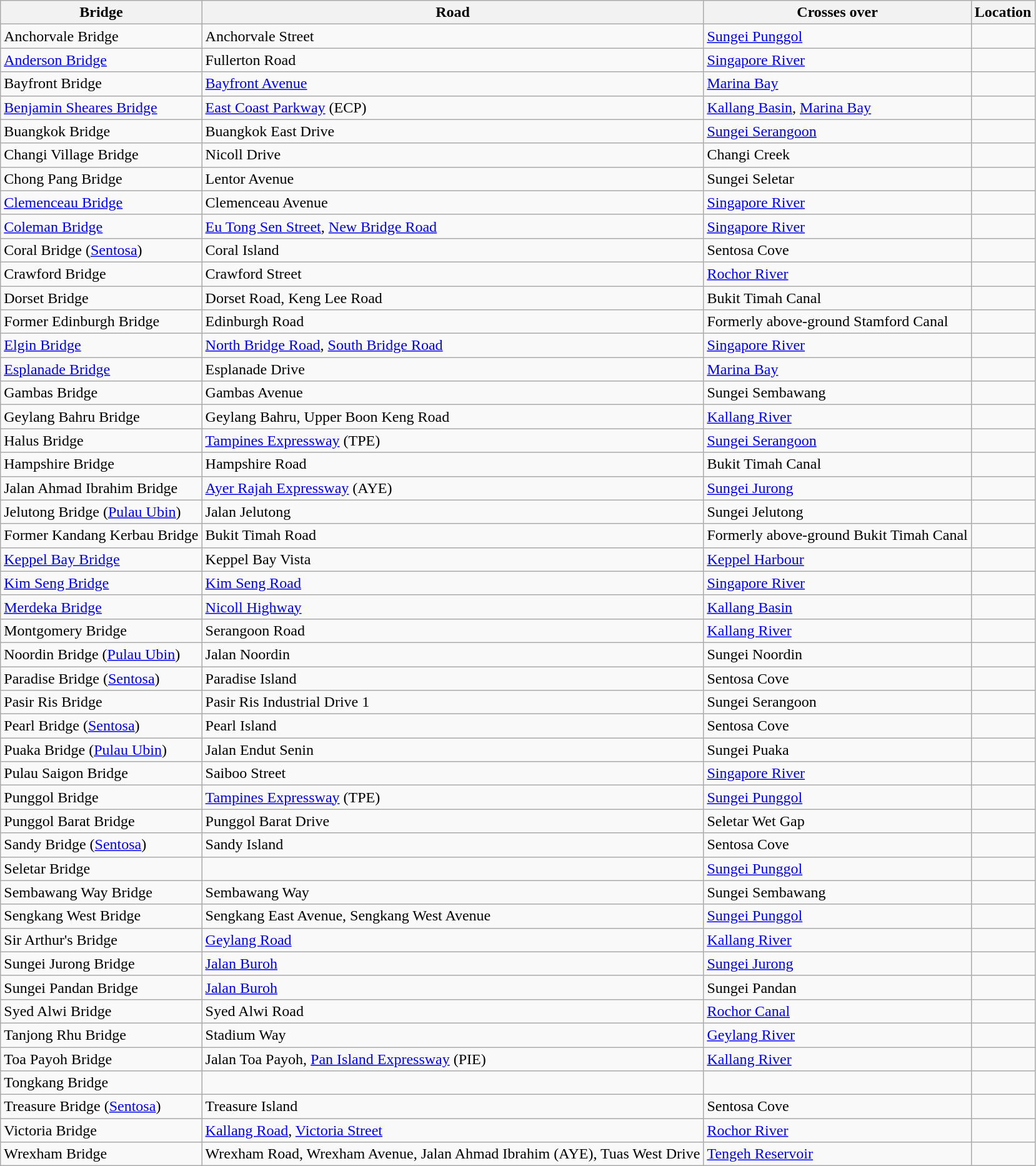<table class="wikitable">
<tr>
<th>Bridge</th>
<th>Road</th>
<th>Crosses over</th>
<th>Location</th>
</tr>
<tr>
<td>Anchorvale Bridge</td>
<td>Anchorvale Street</td>
<td><a href='#'>Sungei Punggol</a></td>
<td></td>
</tr>
<tr>
<td><a href='#'>Anderson Bridge</a></td>
<td>Fullerton Road</td>
<td><a href='#'>Singapore River</a></td>
<td></td>
</tr>
<tr>
<td>Bayfront Bridge</td>
<td><a href='#'>Bayfront Avenue</a></td>
<td><a href='#'>Marina Bay</a></td>
<td></td>
</tr>
<tr>
<td><a href='#'>Benjamin Sheares Bridge</a></td>
<td><a href='#'>East Coast Parkway</a> (ECP)</td>
<td><a href='#'>Kallang Basin</a>, <a href='#'>Marina Bay</a></td>
<td></td>
</tr>
<tr>
<td>Buangkok Bridge</td>
<td>Buangkok East Drive</td>
<td><a href='#'>Sungei Serangoon</a></td>
<td></td>
</tr>
<tr>
<td>Changi Village Bridge</td>
<td>Nicoll Drive</td>
<td>Changi Creek</td>
<td></td>
</tr>
<tr>
<td>Chong Pang Bridge</td>
<td>Lentor Avenue</td>
<td>Sungei Seletar</td>
<td><small></small></td>
</tr>
<tr>
<td><a href='#'>Clemenceau Bridge</a></td>
<td>Clemenceau Avenue</td>
<td><a href='#'>Singapore River</a></td>
<td></td>
</tr>
<tr>
<td><a href='#'>Coleman Bridge</a></td>
<td><a href='#'>Eu Tong Sen Street</a>, <a href='#'>New Bridge Road</a></td>
<td><a href='#'>Singapore River</a></td>
<td></td>
</tr>
<tr>
<td>Coral Bridge (<a href='#'>Sentosa</a>)</td>
<td>Coral Island</td>
<td>Sentosa Cove</td>
<td></td>
</tr>
<tr>
<td>Crawford Bridge</td>
<td>Crawford Street</td>
<td><a href='#'>Rochor River</a></td>
<td></td>
</tr>
<tr>
<td>Dorset Bridge</td>
<td>Dorset Road, Keng Lee Road</td>
<td>Bukit Timah Canal</td>
<td><small></small></td>
</tr>
<tr>
<td>Former Edinburgh Bridge</td>
<td>Edinburgh Road</td>
<td>Formerly above-ground Stamford Canal</td>
<td><small></small></td>
</tr>
<tr>
<td><a href='#'>Elgin Bridge</a></td>
<td><a href='#'>North Bridge Road</a>, <a href='#'>South Bridge Road</a></td>
<td><a href='#'>Singapore River</a></td>
<td></td>
</tr>
<tr>
<td><a href='#'>Esplanade Bridge</a></td>
<td>Esplanade Drive</td>
<td><a href='#'>Marina Bay</a></td>
<td></td>
</tr>
<tr>
<td>Gambas Bridge</td>
<td>Gambas Avenue</td>
<td>Sungei Sembawang</td>
<td><small></small></td>
</tr>
<tr>
<td>Geylang Bahru Bridge</td>
<td>Geylang Bahru, Upper Boon Keng Road</td>
<td><a href='#'>Kallang River</a></td>
<td></td>
</tr>
<tr>
<td>Halus Bridge</td>
<td><a href='#'>Tampines Expressway</a> (TPE)</td>
<td><a href='#'>Sungei Serangoon</a></td>
<td></td>
</tr>
<tr>
<td>Hampshire Bridge</td>
<td>Hampshire Road</td>
<td>Bukit Timah Canal</td>
<td></td>
</tr>
<tr>
<td>Jalan Ahmad Ibrahim Bridge</td>
<td><a href='#'>Ayer Rajah Expressway</a> (AYE)</td>
<td><a href='#'>Sungei Jurong</a></td>
<td></td>
</tr>
<tr>
<td>Jelutong Bridge (<a href='#'>Pulau Ubin</a>)</td>
<td>Jalan Jelutong</td>
<td>Sungei Jelutong</td>
<td></td>
</tr>
<tr>
<td>Former Kandang Kerbau Bridge</td>
<td>Bukit Timah Road</td>
<td>Formerly above-ground Bukit Timah Canal</td>
<td><small></small></td>
</tr>
<tr>
<td><a href='#'>Keppel Bay Bridge</a></td>
<td>Keppel Bay Vista</td>
<td><a href='#'>Keppel Harbour</a></td>
<td></td>
</tr>
<tr>
<td><a href='#'>Kim Seng Bridge</a></td>
<td><a href='#'>Kim Seng Road</a></td>
<td><a href='#'>Singapore River</a></td>
<td></td>
</tr>
<tr>
<td><a href='#'>Merdeka Bridge</a></td>
<td><a href='#'>Nicoll Highway</a></td>
<td><a href='#'>Kallang Basin</a></td>
<td></td>
</tr>
<tr>
<td>Montgomery Bridge</td>
<td>Serangoon Road</td>
<td><a href='#'>Kallang River</a></td>
<td></td>
</tr>
<tr>
<td>Noordin Bridge (<a href='#'>Pulau Ubin</a>)</td>
<td>Jalan Noordin</td>
<td>Sungei Noordin</td>
<td></td>
</tr>
<tr>
<td>Paradise Bridge (<a href='#'>Sentosa</a>)</td>
<td>Paradise Island</td>
<td>Sentosa Cove</td>
<td></td>
</tr>
<tr>
<td>Pasir Ris Bridge</td>
<td>Pasir Ris Industrial Drive 1</td>
<td>Sungei Serangoon</td>
<td></td>
</tr>
<tr>
<td>Pearl Bridge (<a href='#'>Sentosa</a>)</td>
<td>Pearl Island</td>
<td>Sentosa Cove</td>
<td></td>
</tr>
<tr>
<td>Puaka Bridge (<a href='#'>Pulau Ubin</a>)</td>
<td>Jalan Endut Senin</td>
<td>Sungei Puaka</td>
<td></td>
</tr>
<tr>
<td>Pulau Saigon Bridge</td>
<td>Saiboo Street</td>
<td><a href='#'>Singapore River</a></td>
<td></td>
</tr>
<tr>
<td>Punggol Bridge</td>
<td><a href='#'>Tampines Expressway</a> (TPE)</td>
<td><a href='#'>Sungei Punggol</a></td>
<td></td>
</tr>
<tr>
<td>Punggol Barat Bridge</td>
<td>Punggol Barat Drive</td>
<td>Seletar Wet Gap</td>
<td></td>
</tr>
<tr>
<td>Sandy Bridge (<a href='#'>Sentosa</a>)</td>
<td>Sandy Island</td>
<td>Sentosa Cove</td>
<td></td>
</tr>
<tr>
<td>Seletar Bridge</td>
<td></td>
<td><a href='#'>Sungei Punggol</a></td>
<td></td>
</tr>
<tr>
<td>Sembawang Way Bridge</td>
<td>Sembawang Way</td>
<td>Sungei Sembawang</td>
<td></td>
</tr>
<tr>
<td>Sengkang West Bridge</td>
<td>Sengkang East Avenue, Sengkang West Avenue</td>
<td><a href='#'>Sungei Punggol</a></td>
<td></td>
</tr>
<tr>
<td>Sir Arthur's Bridge</td>
<td><a href='#'>Geylang Road</a></td>
<td><a href='#'>Kallang River</a></td>
<td></td>
</tr>
<tr>
<td>Sungei Jurong Bridge</td>
<td><a href='#'>Jalan Buroh</a></td>
<td><a href='#'>Sungei Jurong</a></td>
<td></td>
</tr>
<tr>
<td>Sungei Pandan Bridge</td>
<td><a href='#'>Jalan Buroh</a></td>
<td>Sungei Pandan</td>
<td></td>
</tr>
<tr>
<td>Syed Alwi Bridge</td>
<td>Syed Alwi Road</td>
<td><a href='#'>Rochor Canal</a></td>
<td></td>
</tr>
<tr>
<td>Tanjong Rhu Bridge</td>
<td>Stadium Way</td>
<td><a href='#'>Geylang River</a></td>
<td></td>
</tr>
<tr>
<td>Toa Payoh Bridge</td>
<td>Jalan Toa Payoh, <a href='#'>Pan Island Expressway</a> (PIE)</td>
<td><a href='#'>Kallang River</a></td>
<td></td>
</tr>
<tr>
<td>Tongkang Bridge</td>
<td></td>
<td></td>
<td></td>
</tr>
<tr>
<td>Treasure Bridge (<a href='#'>Sentosa</a>)</td>
<td>Treasure Island</td>
<td>Sentosa Cove</td>
<td></td>
</tr>
<tr>
<td>Victoria Bridge</td>
<td><a href='#'>Kallang Road</a>, <a href='#'>Victoria Street</a></td>
<td><a href='#'>Rochor River</a></td>
<td></td>
</tr>
<tr>
<td>Wrexham Bridge</td>
<td>Wrexham Road, Wrexham Avenue, Jalan Ahmad Ibrahim (AYE), Tuas West Drive</td>
<td><a href='#'>Tengeh Reservoir</a></td>
<td></td>
</tr>
</table>
